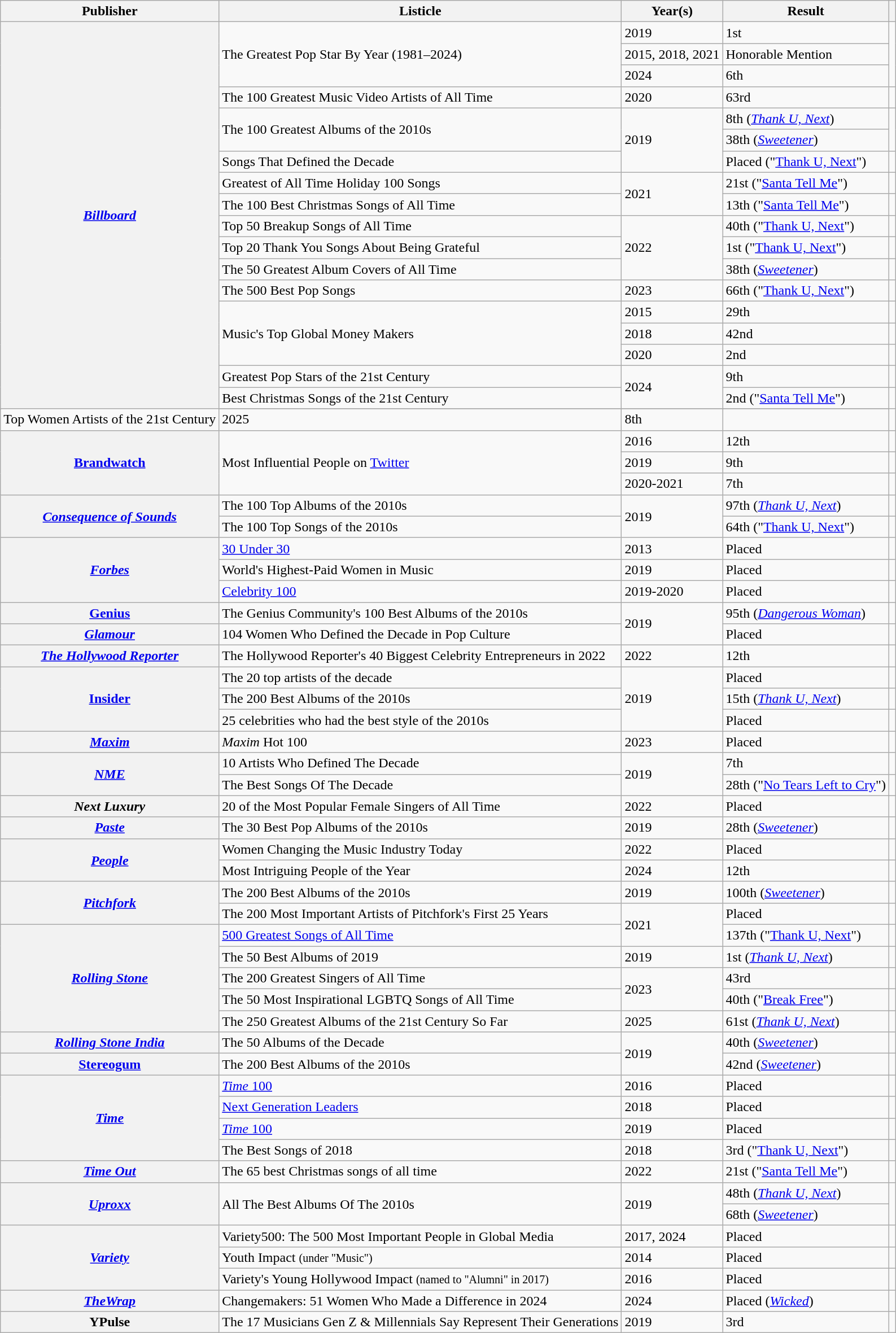<table class="wikitable plainrowheaders sortable" style="margin-right: 0;">
<tr>
<th scope="col">Publisher</th>
<th scope="col">Listicle</th>
<th scope="col">Year(s)</th>
<th scope="col">Result</th>
<th scope="col" class="unsortable"></th>
</tr>
<tr>
<th rowspan="19" scope="row"><em><a href='#'>Billboard</a></em></th>
<td rowspan="3">The Greatest Pop Star By Year (1981–2024)</td>
<td>2019</td>
<td>1st</td>
<td rowspan="3" align=center></td>
</tr>
<tr>
<td>2015, 2018, 2021</td>
<td>Honorable Mention</td>
</tr>
<tr>
<td>2024</td>
<td>6th</td>
</tr>
<tr>
<td>The 100 Greatest Music Video Artists of All Time</td>
<td>2020</td>
<td>63rd</td>
<td style="text-align:center;"></td>
</tr>
<tr>
<td rowspan="2">The 100 Greatest Albums of the 2010s</td>
<td rowspan="3">2019</td>
<td>8th  (<em><a href='#'>Thank U, Next</a></em>)</td>
<td style="text-align:center;" rowspan="2"></td>
</tr>
<tr>
<td>38th (<em><a href='#'>Sweetener</a></em>)</td>
</tr>
<tr>
<td>Songs That Defined the Decade</td>
<td>Placed ("<a href='#'>Thank U, Next</a>")</td>
<td style="text-align:center;"></td>
</tr>
<tr>
<td>Greatest of All Time Holiday 100 Songs</td>
<td rowspan="2">2021</td>
<td>21st ("<a href='#'>Santa Tell Me</a>")</td>
<td style="text-align:center;"></td>
</tr>
<tr>
<td>The 100 Best Christmas Songs of All Time</td>
<td>13th  ("<a href='#'>Santa Tell Me</a>")</td>
<td style="text-align:center;"></td>
</tr>
<tr>
<td>Top 50 Breakup Songs of All Time</td>
<td rowspan="3">2022</td>
<td>40th  ("<a href='#'>Thank U, Next</a>")</td>
<td style="text-align:center;"></td>
</tr>
<tr>
<td>Top 20 Thank You Songs About Being Grateful</td>
<td>1st  ("<a href='#'>Thank U, Next</a>")</td>
<td style="text-align:center;"></td>
</tr>
<tr>
<td>The 50 Greatest Album Covers of All Time</td>
<td>38th  (<em><a href='#'>Sweetener</a></em>)</td>
<td style="text-align:center;"></td>
</tr>
<tr>
<td>The 500 Best Pop Songs</td>
<td>2023</td>
<td>66th  ("<a href='#'>Thank U, Next</a>")</td>
<td style="text-align:center;"></td>
</tr>
<tr>
<td rowspan="3">Music's Top Global Money Makers</td>
<td>2015</td>
<td>29th</td>
<td style="text-align:center;"></td>
</tr>
<tr>
<td>2018</td>
<td>42nd</td>
<td style="text-align:center;"></td>
</tr>
<tr>
<td>2020</td>
<td>2nd</td>
<td style="text-align:center;"></td>
</tr>
<tr>
<td>Greatest Pop Stars of the 21st Century</td>
<td rowspan="2">2024</td>
<td>9th</td>
<td style="text-align:center;"></td>
</tr>
<tr>
<td>Best Christmas Songs of the 21st Century</td>
<td>2nd ("<a href='#'>Santa Tell Me</a>")</td>
<td style="text-align:center;"></td>
</tr>
<tr>
</tr>
<tr>
<td>Top Women Artists of the 21st Century</td>
<td>2025</td>
<td>8th</td>
<td style="text-align:center;"></td>
</tr>
<tr>
<th rowspan="3" scope="row"><a href='#'>Brandwatch</a></th>
<td rowspan="3">Most Influential People on <a href='#'>Twitter</a></td>
<td>2016</td>
<td>12th</td>
<td style="text-align:center;"></td>
</tr>
<tr>
<td>2019</td>
<td>9th</td>
<td style="text-align:center;"></td>
</tr>
<tr>
<td>2020-2021</td>
<td>7th</td>
<td style="text-align:center;"></td>
</tr>
<tr>
<th rowspan="2" scope="row"><em><a href='#'>Consequence of Sounds</a></em></th>
<td>The 100 Top Albums of the 2010s</td>
<td rowspan="2">2019</td>
<td>97th (<em><a href='#'>Thank U, Next</a></em>)</td>
<td style="text-align:center;"></td>
</tr>
<tr>
<td>The 100 Top Songs of the 2010s</td>
<td>64th  ("<a href='#'>Thank U, Next</a>")</td>
<td style="text-align:center;"></td>
</tr>
<tr>
<th rowspan="3" scope="row"><em><a href='#'>Forbes</a></em></th>
<td><a href='#'>30 Under 30</a></td>
<td>2013</td>
<td>Placed</td>
<td style="text-align:center;"></td>
</tr>
<tr>
<td>World's Highest-Paid Women in Music</td>
<td>2019</td>
<td>Placed</td>
<td style="text-align:center;"></td>
</tr>
<tr>
<td><a href='#'>Celebrity 100</a></td>
<td>2019-2020</td>
<td>Placed</td>
<td style="text-align:center;"></td>
</tr>
<tr>
<th scope="row"><a href='#'>Genius</a></th>
<td>The Genius Community's 100 Best Albums of the 2010s</td>
<td rowspan="2">2019</td>
<td>95th (<em><a href='#'>Dangerous Woman</a></em>)</td>
<td style="text-align:center;"></td>
</tr>
<tr>
<th scope="row"><em><a href='#'>Glamour</a></em></th>
<td>104 Women Who Defined the Decade in Pop Culture</td>
<td>Placed</td>
<td style="text-align:center;"></td>
</tr>
<tr>
<th scope="row"><em><a href='#'>The Hollywood Reporter</a></em></th>
<td>The Hollywood Reporter's 40 Biggest Celebrity Entrepreneurs in 2022</td>
<td>2022</td>
<td>12th</td>
<td style="text-align:center;"></td>
</tr>
<tr>
<th scope="row" rowspan="3"><a href='#'>Insider</a></th>
<td>The 20 top artists of the decade</td>
<td rowspan="3">2019</td>
<td>Placed</td>
<td style="text-align:center;"></td>
</tr>
<tr>
<td>The 200 Best Albums of the 2010s</td>
<td>15th (<em><a href='#'>Thank U, Next</a></em>)</td>
<td style="text-align:center;"></td>
</tr>
<tr>
<td>25 celebrities who had the best style of the 2010s</td>
<td>Placed</td>
<td style="text-align:center;"></td>
</tr>
<tr>
<th scope="row"><em><a href='#'>Maxim</a></em></th>
<td><em>Maxim</em> Hot 100 </td>
<td>2023</td>
<td>Placed</td>
<td style="text-align:center;"></td>
</tr>
<tr>
<th scope="row" rowspan="2"><em><a href='#'>NME</a></em></th>
<td>10 Artists Who Defined The Decade</td>
<td rowspan="2">2019</td>
<td>7th</td>
<td style="text-align:center;"></td>
</tr>
<tr>
<td>The Best Songs Of The Decade</td>
<td>28th ("<a href='#'>No Tears Left to Cry</a>")</td>
<td style="text-align:center;"></td>
</tr>
<tr>
<th scope="row"><em>Next Luxury</em></th>
<td>20 of the Most Popular Female Singers of All Time</td>
<td>2022</td>
<td>Placed</td>
<td style="text-align:center;"></td>
</tr>
<tr>
<th scope="row"><em><a href='#'>Paste</a></em></th>
<td>The 30 Best Pop Albums of the 2010s</td>
<td>2019</td>
<td>28th (<em><a href='#'>Sweetener</a></em>)</td>
<td style="text-align:center;"></td>
</tr>
<tr>
<th scope="row" rowspan="2"><em><a href='#'>People</a></em></th>
<td>Women Changing the Music Industry Today</td>
<td>2022</td>
<td>Placed</td>
<td style="text-align:center;"></td>
</tr>
<tr>
<td>Most Intriguing People of the Year</td>
<td>2024</td>
<td>12th</td>
<td style="text-align:center;"></td>
</tr>
<tr>
<th scope="row" rowspan="2"><em><a href='#'>Pitchfork</a></em></th>
<td>The 200 Best Albums of the 2010s</td>
<td>2019</td>
<td>100th  (<em><a href='#'>Sweetener</a></em>)</td>
<td style="text-align:center;"></td>
</tr>
<tr>
<td>The 200 Most Important Artists of Pitchfork's First 25 Years </td>
<td rowspan="2">2021</td>
<td>Placed</td>
<td style="text-align:center;"></td>
</tr>
<tr>
<th rowspan="5" scope="row"><em><a href='#'>Rolling Stone</a></em></th>
<td><a href='#'>500 Greatest Songs of All Time</a></td>
<td>137th  ("<a href='#'>Thank U, Next</a>")</td>
<td style="text-align:center;"></td>
</tr>
<tr>
<td>The 50 Best Albums of 2019</td>
<td>2019</td>
<td>1st (<em><a href='#'>Thank U, Next</a></em>)</td>
<td style="text-align:center;"></td>
</tr>
<tr>
<td>The 200 Greatest Singers of All Time</td>
<td rowspan="2">2023</td>
<td>43rd</td>
<td style="text-align:center;"></td>
</tr>
<tr>
<td>The 50 Most Inspirational LGBTQ Songs of All Time</td>
<td>40th ("<a href='#'>Break Free</a>")</td>
<td style="text-align:center;"></td>
</tr>
<tr>
<td>The 250 Greatest Albums of the 21st Century So Far</td>
<td>2025</td>
<td>61st (<em><a href='#'>Thank U, Next</a></em>)</td>
<td style="text-align:center;"></td>
</tr>
<tr>
<th scope="row"><em><a href='#'>Rolling Stone India</a></em></th>
<td>The 50 Albums of the Decade</td>
<td rowspan="2">2019</td>
<td>40th (<em><a href='#'>Sweetener</a></em>)</td>
<td style="text-align:center;"></td>
</tr>
<tr>
<th scope="row"><a href='#'>Stereogum</a></th>
<td>The 200 Best Albums of the 2010s</td>
<td>42nd (<em><a href='#'>Sweetener</a></em>)</td>
<td style="text-align:center;"></td>
</tr>
<tr>
<th rowspan="4" scope="row"><em><a href='#'>Time</a></em></th>
<td><a href='#'><em>Time</em> 100</a> </td>
<td>2016</td>
<td>Placed</td>
<td style="text-align:center;"></td>
</tr>
<tr>
<td><a href='#'>Next Generation Leaders</a></td>
<td>2018</td>
<td>Placed</td>
<td style="text-align:center;"></td>
</tr>
<tr>
<td><a href='#'><em>Time</em> 100</a> </td>
<td>2019</td>
<td>Placed</td>
<td style="text-align:center;"></td>
</tr>
<tr>
<td>The Best Songs of 2018</td>
<td>2018</td>
<td>3rd ("<a href='#'>Thank U, Next</a>")</td>
<td style="text-align:center;"></td>
</tr>
<tr>
<th scope="row"><em><a href='#'>Time Out</a></em></th>
<td>The 65 best Christmas songs of all time</td>
<td>2022</td>
<td>21st  ("<a href='#'>Santa Tell Me</a>")</td>
<td style="text-align:center;"></td>
</tr>
<tr>
<th rowspan="2" scope="row"><em><a href='#'>Uproxx</a></em></th>
<td rowspan="2">All The Best Albums Of The 2010s</td>
<td rowspan="2">2019</td>
<td>48th (<em><a href='#'>Thank U, Next</a></em>)</td>
<td rowspan="2" align=center></td>
</tr>
<tr>
<td>68th (<em><a href='#'>Sweetener</a></em>)</td>
</tr>
<tr>
<th rowspan="3" scope="row"><em><a href='#'>Variety</a></em></th>
<td>Variety500: The 500 Most Important People in Global Media</td>
<td>2017, 2024</td>
<td>Placed</td>
<td align=center></td>
</tr>
<tr>
<td>Youth Impact <small>(under "Music")</small></td>
<td>2014</td>
<td>Placed</td>
<td align=center></td>
</tr>
<tr>
<td>Variety's Young Hollywood Impact <small>(named to "Alumni" in 2017)</small></td>
<td>2016</td>
<td>Placed</td>
<td align=center></td>
</tr>
<tr>
<th scope="row"><em><a href='#'>TheWrap</a></em></th>
<td>Changemakers: 51 Women Who Made a Difference in 2024</td>
<td>2024</td>
<td>Placed (<em><a href='#'>Wicked</a></em>)</td>
<td style="text-align:center;"></td>
</tr>
<tr>
<th scope="row">YPulse</th>
<td>The 17 Musicians Gen Z & Millennials Say Represent Their Generations</td>
<td>2019</td>
<td>3rd</td>
<td style="text-align:center;"></td>
</tr>
</table>
